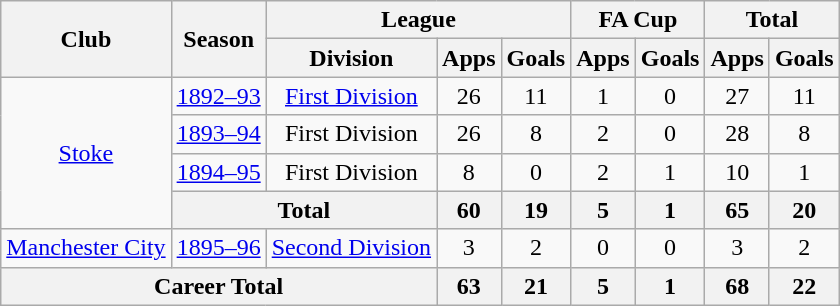<table class="wikitable" style="text-align: center;">
<tr>
<th rowspan="2">Club</th>
<th rowspan="2">Season</th>
<th colspan="3">League</th>
<th colspan="2">FA Cup</th>
<th colspan="2">Total</th>
</tr>
<tr>
<th>Division</th>
<th>Apps</th>
<th>Goals</th>
<th>Apps</th>
<th>Goals</th>
<th>Apps</th>
<th>Goals</th>
</tr>
<tr>
<td rowspan="4"><a href='#'>Stoke</a></td>
<td><a href='#'>1892–93</a></td>
<td><a href='#'>First Division</a></td>
<td>26</td>
<td>11</td>
<td>1</td>
<td>0</td>
<td>27</td>
<td>11</td>
</tr>
<tr>
<td><a href='#'>1893–94</a></td>
<td>First Division</td>
<td>26</td>
<td>8</td>
<td>2</td>
<td>0</td>
<td>28</td>
<td>8</td>
</tr>
<tr>
<td><a href='#'>1894–95</a></td>
<td>First Division</td>
<td>8</td>
<td>0</td>
<td>2</td>
<td>1</td>
<td>10</td>
<td>1</td>
</tr>
<tr>
<th colspan=2>Total</th>
<th>60</th>
<th>19</th>
<th>5</th>
<th>1</th>
<th>65</th>
<th>20</th>
</tr>
<tr>
<td><a href='#'>Manchester City</a></td>
<td><a href='#'>1895–96</a></td>
<td><a href='#'>Second Division</a></td>
<td>3</td>
<td>2</td>
<td>0</td>
<td>0</td>
<td>3</td>
<td>2</td>
</tr>
<tr>
<th colspan=3>Career Total</th>
<th>63</th>
<th>21</th>
<th>5</th>
<th>1</th>
<th>68</th>
<th>22</th>
</tr>
</table>
